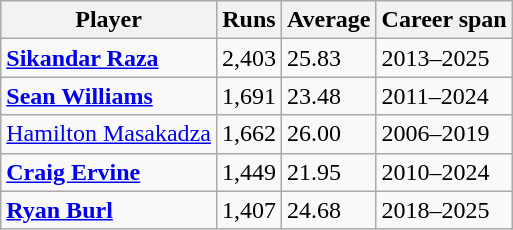<table class="wikitable">
<tr>
<th>Player</th>
<th>Runs</th>
<th>Average</th>
<th>Career span</th>
</tr>
<tr>
<td><strong><a href='#'>Sikandar Raza</a></strong></td>
<td>2,403</td>
<td>25.83</td>
<td>2013–2025</td>
</tr>
<tr>
<td><strong><a href='#'>Sean Williams</a></strong></td>
<td>1,691</td>
<td>23.48</td>
<td>2011–2024</td>
</tr>
<tr>
<td><a href='#'>Hamilton Masakadza</a></td>
<td>1,662</td>
<td>26.00</td>
<td>2006–2019</td>
</tr>
<tr>
<td><strong><a href='#'>Craig Ervine</a></strong></td>
<td>1,449</td>
<td>21.95</td>
<td>2010–2024</td>
</tr>
<tr>
<td><strong><a href='#'>Ryan Burl</a></strong></td>
<td>1,407</td>
<td>24.68</td>
<td>2018–2025</td>
</tr>
</table>
